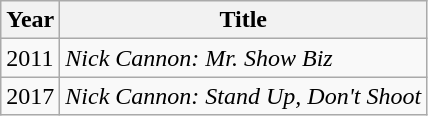<table class="wikitable">
<tr>
<th>Year</th>
<th>Title</th>
</tr>
<tr>
<td>2011</td>
<td><em>Nick Cannon: Mr. Show Biz</em></td>
</tr>
<tr>
<td>2017</td>
<td><em>Nick Cannon: Stand Up, Don't Shoot</em></td>
</tr>
</table>
